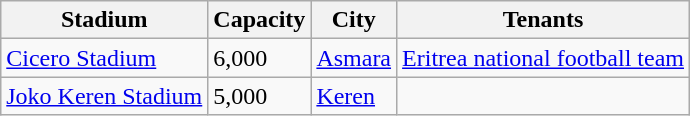<table class="wikitable sortable">
<tr>
<th>Stadium</th>
<th>Capacity</th>
<th>City</th>
<th>Tenants</th>
</tr>
<tr>
<td><a href='#'>Cicero Stadium</a></td>
<td>6,000</td>
<td><a href='#'>Asmara</a></td>
<td><a href='#'>Eritrea national football team</a></td>
</tr>
<tr>
<td><a href='#'>Joko Keren Stadium</a></td>
<td>5,000</td>
<td><a href='#'>Keren</a></td>
<td></td>
</tr>
</table>
